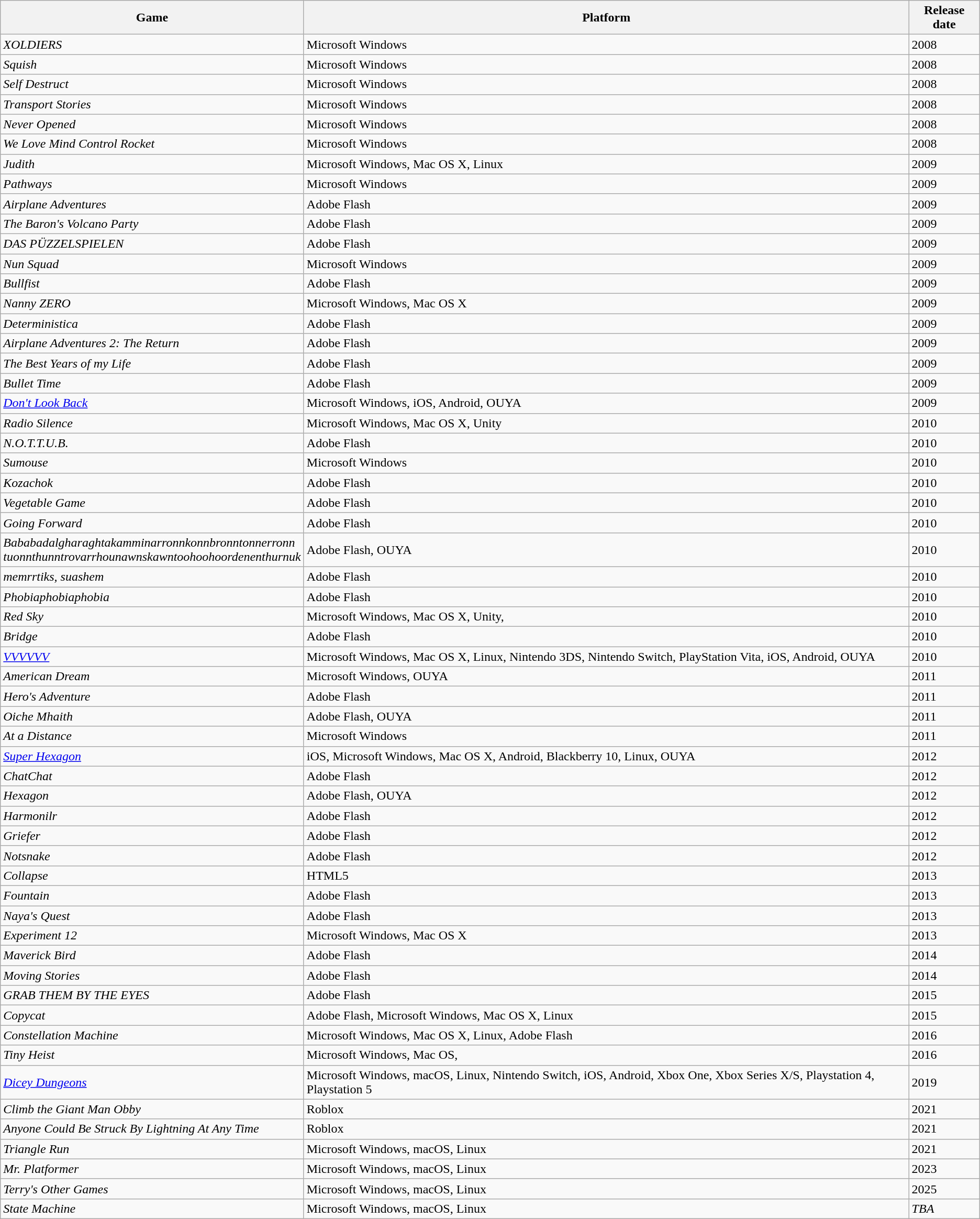<table class="wikitable sortable">
<tr>
<th>Game</th>
<th>Platform</th>
<th>Release date</th>
</tr>
<tr>
<td><em>XOLDIERS</em></td>
<td>Microsoft Windows</td>
<td>2008</td>
</tr>
<tr>
<td><em>Squish</em></td>
<td>Microsoft Windows</td>
<td>2008</td>
</tr>
<tr>
<td><em>Self Destruct</em></td>
<td>Microsoft Windows</td>
<td>2008</td>
</tr>
<tr>
<td><em>Transport Stories</em></td>
<td>Microsoft Windows</td>
<td>2008</td>
</tr>
<tr>
<td><em>Never Opened</em></td>
<td>Microsoft Windows</td>
<td>2008</td>
</tr>
<tr>
<td><em>We Love Mind Control Rocket</em></td>
<td>Microsoft Windows</td>
<td>2008</td>
</tr>
<tr>
<td><em>Judith</em></td>
<td>Microsoft Windows, Mac OS X, Linux</td>
<td>2009</td>
</tr>
<tr>
<td><em>Pathways</em></td>
<td>Microsoft Windows</td>
<td>2009</td>
</tr>
<tr>
<td><em>Airplane Adventures</em></td>
<td>Adobe Flash</td>
<td>2009</td>
</tr>
<tr>
<td><em>The Baron's Volcano Party</em></td>
<td>Adobe Flash</td>
<td>2009</td>
</tr>
<tr>
<td><em>DAS PÜZZELSPIELEN</em></td>
<td>Adobe Flash</td>
<td>2009</td>
</tr>
<tr>
<td><em>Nun Squad</em></td>
<td>Microsoft Windows</td>
<td>2009</td>
</tr>
<tr>
<td><em>Bullfist</em></td>
<td>Adobe Flash</td>
<td>2009</td>
</tr>
<tr>
<td><em>Nanny ZERO</em></td>
<td>Microsoft Windows, Mac OS X</td>
<td>2009</td>
</tr>
<tr>
<td><em>Deterministica</em></td>
<td>Adobe Flash</td>
<td>2009</td>
</tr>
<tr>
<td><em>Airplane Adventures 2: The Return</em></td>
<td>Adobe Flash</td>
<td>2009</td>
</tr>
<tr>
<td><em>The Best Years of my Life</em></td>
<td>Adobe Flash</td>
<td>2009</td>
</tr>
<tr>
<td><em>Bullet Time</em></td>
<td>Adobe Flash</td>
<td>2009</td>
</tr>
<tr>
<td><em><a href='#'>Don't Look Back</a></em></td>
<td>Microsoft Windows, iOS, Android, OUYA</td>
<td>2009</td>
</tr>
<tr>
<td><em>Radio Silence</em></td>
<td>Microsoft Windows, Mac OS X, Unity</td>
<td>2010</td>
</tr>
<tr>
<td><em>N.O.T.T.U.B.</em></td>
<td>Adobe Flash</td>
<td>2010</td>
</tr>
<tr>
<td><em>Sumouse</em></td>
<td>Microsoft Windows</td>
<td>2010</td>
</tr>
<tr>
<td><em>Kozachok</em></td>
<td>Adobe Flash</td>
<td>2010</td>
</tr>
<tr>
<td><em>Vegetable Game</em></td>
<td>Adobe Flash</td>
<td>2010</td>
</tr>
<tr>
<td><em>Going Forward</em></td>
<td>Adobe Flash</td>
<td>2010</td>
</tr>
<tr>
<td><em>Bababadalgharaghtakamminarronnkonnbronntonnerronn<br>tuonnthunntrovarrhounawnskawntoohoohoordenenthurnuk</em></td>
<td>Adobe Flash, OUYA</td>
<td>2010</td>
</tr>
<tr>
<td><em>memrrtiks, suashem</em></td>
<td>Adobe Flash</td>
<td>2010</td>
</tr>
<tr>
<td><em>Phobiaphobiaphobia</em></td>
<td>Adobe Flash</td>
<td>2010</td>
</tr>
<tr>
<td><em>Red Sky</em></td>
<td>Microsoft Windows, Mac OS X, Unity,</td>
<td>2010</td>
</tr>
<tr>
<td><em>Bridge</em></td>
<td>Adobe Flash</td>
<td>2010</td>
</tr>
<tr>
<td><em><a href='#'>VVVVVV</a></em></td>
<td>Microsoft Windows, Mac OS X, Linux, Nintendo 3DS, Nintendo Switch, PlayStation Vita, iOS, Android, OUYA</td>
<td>2010</td>
</tr>
<tr>
<td><em>American Dream</em></td>
<td>Microsoft Windows, OUYA</td>
<td>2011</td>
</tr>
<tr>
<td><em>Hero's Adventure</em></td>
<td>Adobe Flash</td>
<td>2011</td>
</tr>
<tr>
<td><em>Oiche Mhaith</em></td>
<td>Adobe Flash, OUYA</td>
<td>2011</td>
</tr>
<tr>
<td><em>At a Distance</em></td>
<td>Microsoft Windows</td>
<td>2011</td>
</tr>
<tr>
<td><em><a href='#'>Super Hexagon</a></em></td>
<td>iOS, Microsoft Windows, Mac OS X, Android, Blackberry 10, Linux, OUYA</td>
<td>2012</td>
</tr>
<tr>
<td><em>ChatChat</em></td>
<td>Adobe Flash</td>
<td>2012</td>
</tr>
<tr>
<td><em>Hexagon</em></td>
<td>Adobe Flash, OUYA</td>
<td>2012</td>
</tr>
<tr>
<td><em>Harmonilr</em></td>
<td>Adobe Flash</td>
<td>2012</td>
</tr>
<tr>
<td><em>Griefer</em></td>
<td>Adobe Flash</td>
<td>2012</td>
</tr>
<tr>
<td><em>Notsnake</em></td>
<td>Adobe Flash</td>
<td>2012</td>
</tr>
<tr>
<td><em>Collapse</em></td>
<td>HTML5</td>
<td>2013</td>
</tr>
<tr>
<td><em>Fountain</em></td>
<td>Adobe Flash</td>
<td>2013</td>
</tr>
<tr>
<td><em>Naya's Quest</em></td>
<td>Adobe Flash</td>
<td>2013</td>
</tr>
<tr>
<td><em>Experiment 12</em></td>
<td>Microsoft Windows, Mac OS X</td>
<td>2013</td>
</tr>
<tr>
<td><em>Maverick Bird</em></td>
<td>Adobe Flash</td>
<td>2014</td>
</tr>
<tr>
<td><em>Moving Stories</em></td>
<td>Adobe Flash</td>
<td>2014</td>
</tr>
<tr>
<td><em>GRAB THEM BY THE EYES</em></td>
<td>Adobe Flash</td>
<td>2015</td>
</tr>
<tr>
<td><em>Copycat</em></td>
<td>Adobe Flash, Microsoft Windows, Mac OS X, Linux</td>
<td>2015</td>
</tr>
<tr>
<td><em>Constellation Machine</em></td>
<td>Microsoft Windows, Mac OS X, Linux, Adobe Flash</td>
<td>2016</td>
</tr>
<tr>
<td><em>Tiny Heist</em></td>
<td>Microsoft Windows, Mac OS, </td>
<td>2016</td>
</tr>
<tr>
<td><em><a href='#'>Dicey Dungeons</a></em></td>
<td>Microsoft Windows, macOS, Linux, Nintendo Switch, iOS, Android, Xbox One, Xbox Series X/S, Playstation 4, Playstation 5</td>
<td>2019</td>
</tr>
<tr>
<td><em>Climb the Giant Man Obby</em></td>
<td>Roblox</td>
<td>2021</td>
</tr>
<tr>
<td><em>Anyone Could Be Struck By Lightning At Any Time</em></td>
<td>Roblox</td>
<td>2021</td>
</tr>
<tr>
<td><em>Triangle Run</em></td>
<td>Microsoft Windows, macOS, Linux</td>
<td>2021</td>
</tr>
<tr>
<td><em>Mr. Platformer</em></td>
<td>Microsoft Windows, macOS, Linux</td>
<td>2023</td>
</tr>
<tr>
<td><em>Terry's Other Games</em></td>
<td>Microsoft Windows, macOS, Linux</td>
<td>2025</td>
</tr>
<tr>
<td><em>State Machine</em></td>
<td>Microsoft Windows, macOS, Linux</td>
<td><em>TBA</em></td>
</tr>
</table>
